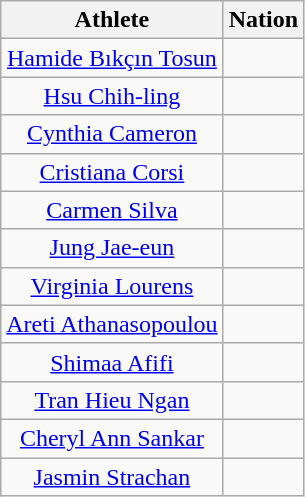<table class="wikitable sortable  mw-collapsible mw-collapsed" style="text-align:center">
<tr>
<th>Athlete</th>
<th>Nation</th>
</tr>
<tr>
<td><a href='#'>Hamide Bıkçın Tosun</a></td>
<td></td>
</tr>
<tr>
<td><a href='#'>Hsu Chih-ling</a></td>
<td></td>
</tr>
<tr>
<td><a href='#'>Cynthia Cameron</a></td>
<td></td>
</tr>
<tr>
<td><a href='#'>Cristiana Corsi</a></td>
<td></td>
</tr>
<tr>
<td><a href='#'>Carmen Silva</a></td>
<td></td>
</tr>
<tr>
<td><a href='#'>Jung Jae-eun</a></td>
<td></td>
</tr>
<tr>
<td><a href='#'>Virginia Lourens</a></td>
<td></td>
</tr>
<tr>
<td><a href='#'>Areti Athanasopoulou</a></td>
<td></td>
</tr>
<tr>
<td><a href='#'>Shimaa Afifi</a></td>
<td></td>
</tr>
<tr>
<td><a href='#'>Tran Hieu Ngan</a></td>
<td></td>
</tr>
<tr>
<td><a href='#'>Cheryl Ann Sankar</a></td>
<td></td>
</tr>
<tr>
<td><a href='#'>Jasmin Strachan</a></td>
<td></td>
</tr>
</table>
